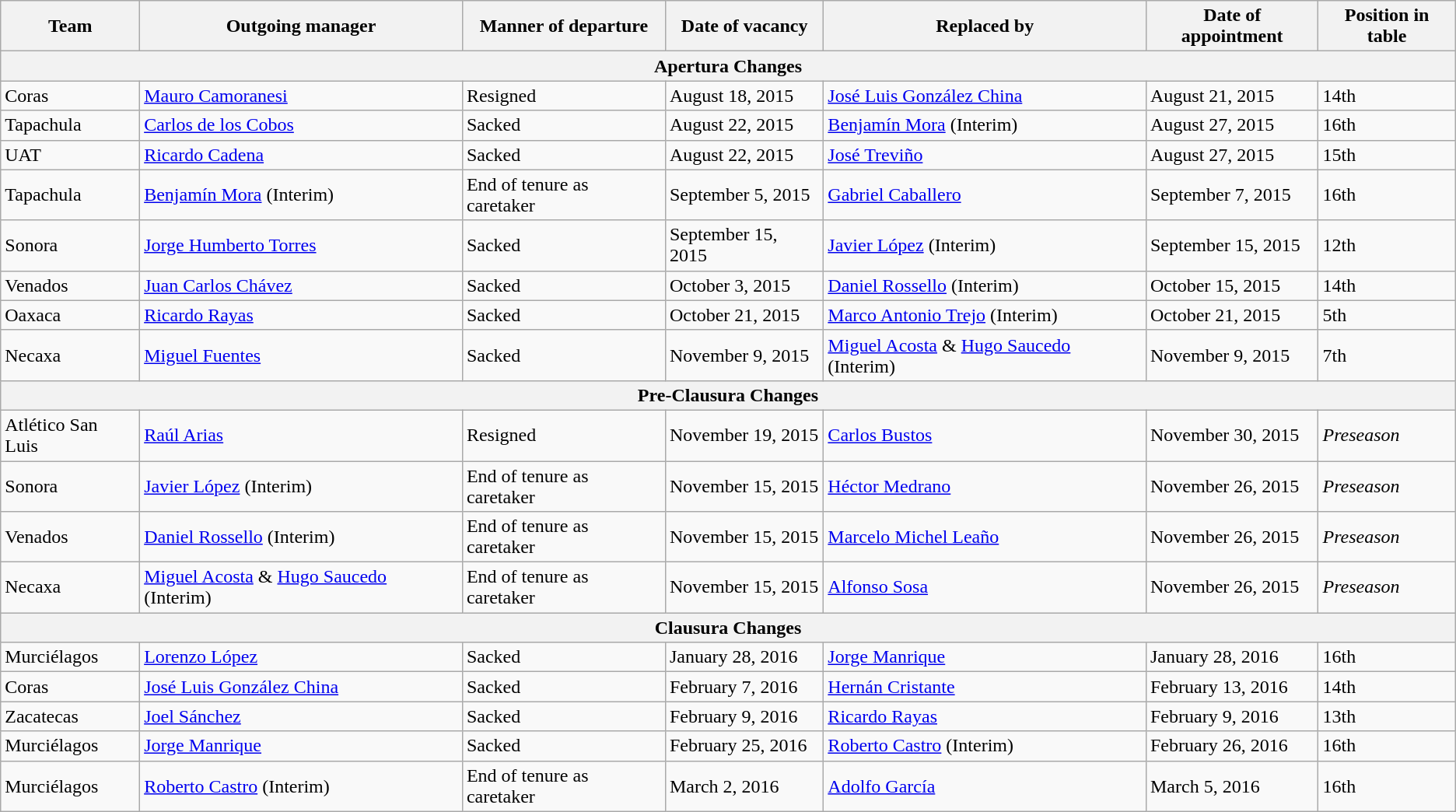<table class="wikitable sortable">
<tr>
<th>Team</th>
<th>Outgoing manager</th>
<th>Manner of departure</th>
<th>Date of vacancy</th>
<th>Replaced by</th>
<th>Date of appointment</th>
<th>Position in table</th>
</tr>
<tr>
<th colspan=7>Apertura Changes</th>
</tr>
<tr>
<td>Coras</td>
<td> <a href='#'>Mauro Camoranesi</a></td>
<td>Resigned</td>
<td>August 18, 2015</td>
<td> <a href='#'>José Luis González China</a></td>
<td>August 21, 2015</td>
<td>14th</td>
</tr>
<tr>
<td>Tapachula</td>
<td> <a href='#'>Carlos de los Cobos</a></td>
<td>Sacked</td>
<td>August 22, 2015</td>
<td> <a href='#'>Benjamín Mora</a> (Interim)</td>
<td>August 27, 2015</td>
<td>16th</td>
</tr>
<tr>
<td>UAT</td>
<td> <a href='#'>Ricardo Cadena</a></td>
<td>Sacked</td>
<td>August 22, 2015</td>
<td> <a href='#'>José Treviño</a></td>
<td>August 27, 2015</td>
<td>15th</td>
</tr>
<tr>
<td>Tapachula</td>
<td> <a href='#'>Benjamín Mora</a> (Interim)</td>
<td>End of tenure as caretaker</td>
<td>September 5, 2015</td>
<td> <a href='#'>Gabriel Caballero</a></td>
<td>September 7, 2015</td>
<td>16th</td>
</tr>
<tr>
<td>Sonora</td>
<td> <a href='#'>Jorge Humberto Torres</a></td>
<td>Sacked</td>
<td>September 15, 2015</td>
<td> <a href='#'>Javier López</a> (Interim)</td>
<td>September 15, 2015</td>
<td>12th</td>
</tr>
<tr>
<td>Venados</td>
<td> <a href='#'>Juan Carlos Chávez</a></td>
<td>Sacked</td>
<td>October 3, 2015</td>
<td> <a href='#'>Daniel Rossello</a> (Interim)</td>
<td>October 15, 2015</td>
<td>14th</td>
</tr>
<tr>
<td>Oaxaca</td>
<td> <a href='#'>Ricardo Rayas</a></td>
<td>Sacked</td>
<td>October 21, 2015</td>
<td> <a href='#'>Marco Antonio Trejo</a> (Interim)</td>
<td>October 21, 2015</td>
<td>5th</td>
</tr>
<tr>
<td>Necaxa</td>
<td> <a href='#'>Miguel Fuentes</a></td>
<td>Sacked</td>
<td>November 9, 2015</td>
<td> <a href='#'>Miguel Acosta</a> &  <a href='#'>Hugo Saucedo</a> (Interim)</td>
<td>November 9, 2015</td>
<td>7th</td>
</tr>
<tr>
<th colspan=7>Pre-Clausura Changes</th>
</tr>
<tr>
<td>Atlético San Luis</td>
<td> <a href='#'>Raúl Arias</a></td>
<td>Resigned</td>
<td>November 19, 2015</td>
<td> <a href='#'>Carlos Bustos</a></td>
<td>November 30, 2015</td>
<td><em>Preseason</em></td>
</tr>
<tr>
<td>Sonora</td>
<td> <a href='#'>Javier López</a> (Interim)</td>
<td>End of tenure as caretaker</td>
<td>November 15, 2015</td>
<td> <a href='#'>Héctor Medrano</a></td>
<td>November 26, 2015</td>
<td><em>Preseason</em></td>
</tr>
<tr>
<td>Venados</td>
<td> <a href='#'>Daniel Rossello</a> (Interim)</td>
<td>End of tenure as caretaker</td>
<td>November 15, 2015</td>
<td> <a href='#'>Marcelo Michel Leaño</a></td>
<td>November 26, 2015</td>
<td><em>Preseason</em></td>
</tr>
<tr>
<td>Necaxa</td>
<td> <a href='#'>Miguel Acosta</a> &  <a href='#'>Hugo Saucedo</a> (Interim)</td>
<td>End of tenure as caretaker</td>
<td>November 15, 2015</td>
<td> <a href='#'>Alfonso Sosa</a></td>
<td>November 26, 2015</td>
<td><em>Preseason</em></td>
</tr>
<tr>
<th colspan=7>Clausura Changes</th>
</tr>
<tr>
<td>Murciélagos</td>
<td> <a href='#'>Lorenzo López</a></td>
<td>Sacked</td>
<td>January 28, 2016</td>
<td> <a href='#'>Jorge Manrique</a></td>
<td>January 28, 2016</td>
<td>16th</td>
</tr>
<tr>
<td>Coras</td>
<td> <a href='#'>José Luis González China</a></td>
<td>Sacked</td>
<td>February 7, 2016</td>
<td> <a href='#'>Hernán Cristante</a></td>
<td>February 13, 2016</td>
<td>14th</td>
</tr>
<tr>
<td>Zacatecas</td>
<td> <a href='#'>Joel Sánchez</a></td>
<td>Sacked</td>
<td>February 9, 2016</td>
<td> <a href='#'>Ricardo Rayas</a></td>
<td>February 9, 2016</td>
<td>13th</td>
</tr>
<tr>
<td>Murciélagos</td>
<td> <a href='#'>Jorge Manrique</a></td>
<td>Sacked</td>
<td>February 25, 2016</td>
<td> <a href='#'>Roberto Castro</a> (Interim)</td>
<td>February 26, 2016</td>
<td>16th</td>
</tr>
<tr>
<td>Murciélagos</td>
<td> <a href='#'>Roberto Castro</a> (Interim)</td>
<td>End of tenure as caretaker</td>
<td>March 2, 2016</td>
<td> <a href='#'>Adolfo García</a></td>
<td>March 5, 2016</td>
<td>16th</td>
</tr>
</table>
